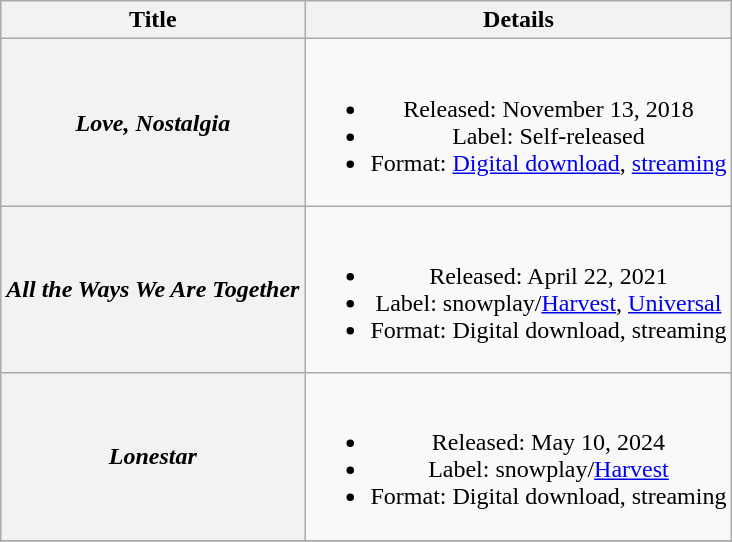<table class="wikitable plainrowheaders" style="text-align:center;">
<tr>
<th scope="col">Title</th>
<th scope="col">Details</th>
</tr>
<tr>
<th scope="row"><em>Love, Nostalgia</em></th>
<td><br><ul><li>Released: November 13, 2018</li><li>Label: Self-released</li><li>Format: <a href='#'>Digital download</a>, <a href='#'>streaming</a></li></ul></td>
</tr>
<tr>
<th scope="row"><em>All the Ways We Are Together</em></th>
<td><br><ul><li>Released: April 22, 2021</li><li>Label: snowplay/<a href='#'>Harvest</a>, <a href='#'>Universal</a></li><li>Format: Digital download, streaming</li></ul></td>
</tr>
<tr>
<th scope="row"><em>Lonestar</em></th>
<td><br><ul><li>Released: May 10, 2024</li><li>Label: snowplay/<a href='#'>Harvest</a></li><li>Format: Digital download, streaming</li></ul></td>
</tr>
<tr>
</tr>
</table>
